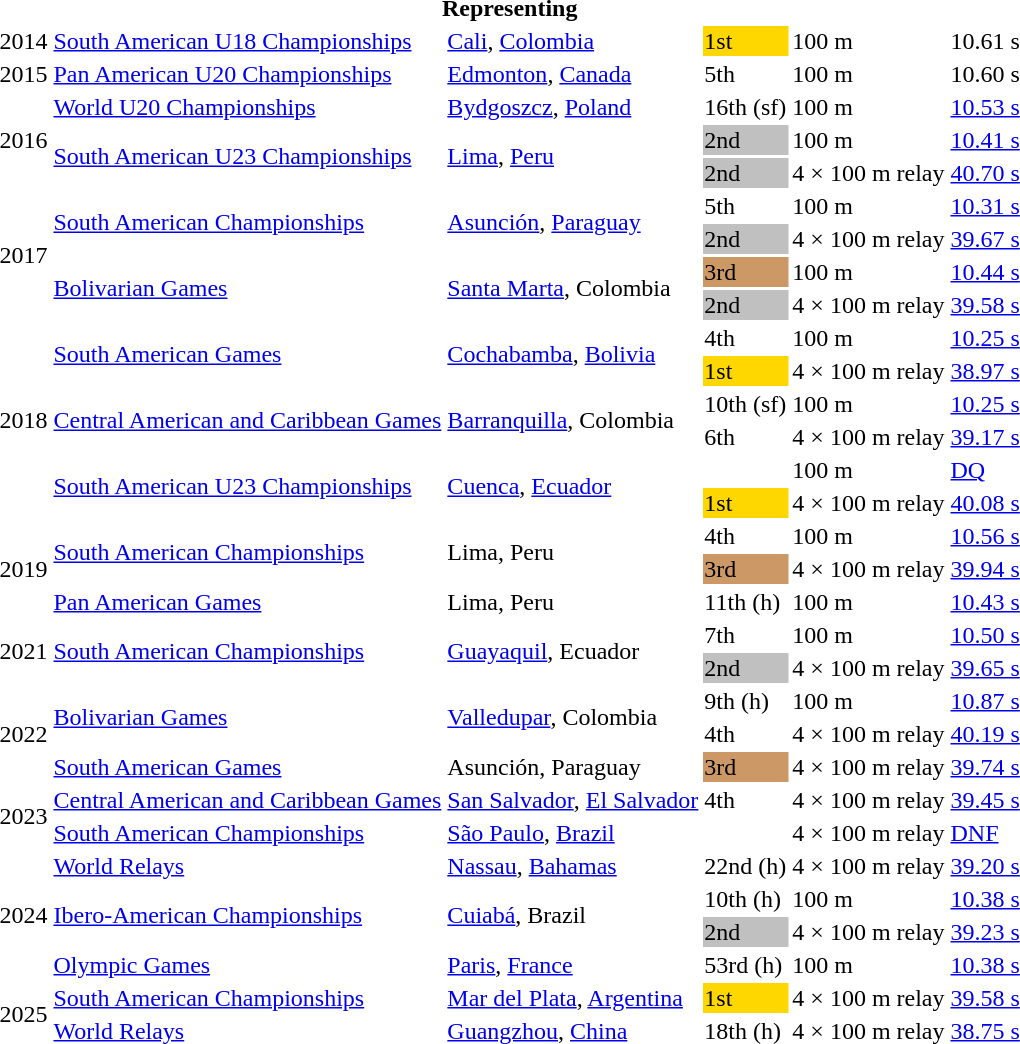<table>
<tr>
<th colspan="6">Representing </th>
</tr>
<tr>
<td>2014</td>
<td><a href='#'>South American U18 Championships</a></td>
<td><a href='#'>Cali</a>, <a href='#'>Colombia</a></td>
<td bgcolor=gold>1st</td>
<td>100 m</td>
<td>10.61 s</td>
</tr>
<tr>
<td>2015</td>
<td><a href='#'>Pan American U20 Championships</a></td>
<td><a href='#'>Edmonton</a>, <a href='#'>Canada</a></td>
<td>5th</td>
<td>100 m</td>
<td>10.60 s</td>
</tr>
<tr>
<td rowspan=3>2016</td>
<td><a href='#'>World U20 Championships</a></td>
<td><a href='#'>Bydgoszcz</a>, <a href='#'>Poland</a></td>
<td>16th (sf)</td>
<td>100 m</td>
<td><a href='#'>10.53 s</a></td>
</tr>
<tr>
<td rowspan=2><a href='#'>South American U23 Championships</a></td>
<td rowspan=2><a href='#'>Lima</a>, <a href='#'>Peru</a></td>
<td bgcolor=silver>2nd</td>
<td>100 m</td>
<td><a href='#'>10.41 s</a></td>
</tr>
<tr>
<td bgcolor=silver>2nd</td>
<td>4 × 100 m relay</td>
<td><a href='#'>40.70 s</a></td>
</tr>
<tr>
<td rowspan=4>2017</td>
<td rowspan=2><a href='#'>South American Championships</a></td>
<td rowspan=2><a href='#'>Asunción</a>, <a href='#'>Paraguay</a></td>
<td>5th</td>
<td>100 m</td>
<td><a href='#'>10.31 s</a></td>
</tr>
<tr>
<td bgcolor=silver>2nd</td>
<td>4 × 100 m relay</td>
<td><a href='#'>39.67 s</a></td>
</tr>
<tr>
<td rowspan=2><a href='#'>Bolivarian Games</a></td>
<td rowspan=2><a href='#'>Santa Marta</a>, Colombia</td>
<td bgcolor=cc9966>3rd</td>
<td>100 m</td>
<td><a href='#'>10.44 s</a></td>
</tr>
<tr>
<td bgcolor=silver>2nd</td>
<td>4 × 100 m relay</td>
<td><a href='#'>39.58 s</a></td>
</tr>
<tr>
<td rowspan=6>2018</td>
<td rowspan=2><a href='#'>South American Games</a></td>
<td rowspan=2><a href='#'>Cochabamba</a>, <a href='#'>Bolivia</a></td>
<td>4th</td>
<td>100 m</td>
<td><a href='#'>10.25 s</a></td>
</tr>
<tr>
<td bgcolor=gold>1st</td>
<td>4 × 100 m relay</td>
<td><a href='#'>38.97 s</a> <strong></strong></td>
</tr>
<tr>
<td rowspan=2><a href='#'>Central American and Caribbean Games</a></td>
<td rowspan=2><a href='#'>Barranquilla</a>, Colombia</td>
<td>10th (sf)</td>
<td>100 m</td>
<td><a href='#'>10.25 s</a></td>
</tr>
<tr>
<td>6th</td>
<td>4 × 100 m relay</td>
<td><a href='#'>39.17 s</a></td>
</tr>
<tr>
<td rowspan=2><a href='#'>South American U23 Championships</a></td>
<td rowspan=2><a href='#'>Cuenca</a>, <a href='#'>Ecuador</a></td>
<td></td>
<td>100 m</td>
<td><a href='#'>DQ</a></td>
</tr>
<tr>
<td bgcolor=gold>1st</td>
<td>4 × 100 m relay</td>
<td><a href='#'>40.08 s</a></td>
</tr>
<tr>
<td rowspan=3>2019</td>
<td rowspan=2><a href='#'>South American Championships</a></td>
<td rowspan=2>Lima, Peru</td>
<td>4th</td>
<td>100 m</td>
<td><a href='#'>10.56 s</a></td>
</tr>
<tr>
<td bgcolor=cc9966>3rd</td>
<td>4 × 100 m relay</td>
<td><a href='#'>39.94 s</a></td>
</tr>
<tr>
<td><a href='#'>Pan American Games</a></td>
<td>Lima, Peru</td>
<td>11th (h)</td>
<td>100 m</td>
<td><a href='#'>10.43 s</a></td>
</tr>
<tr>
<td rowspan=2>2021</td>
<td rowspan=2><a href='#'>South American Championships</a></td>
<td rowspan=2><a href='#'>Guayaquil</a>, Ecuador</td>
<td>7th</td>
<td>100 m</td>
<td><a href='#'>10.50 s</a></td>
</tr>
<tr>
<td bgcolor=silver>2nd</td>
<td>4 × 100 m relay</td>
<td><a href='#'>39.65 s</a></td>
</tr>
<tr>
<td rowspan=3>2022</td>
<td rowspan=2><a href='#'>Bolivarian Games</a></td>
<td rowspan=2><a href='#'>Valledupar</a>, Colombia</td>
<td>9th (h)</td>
<td>100 m</td>
<td><a href='#'>10.87 s</a></td>
</tr>
<tr>
<td>4th</td>
<td>4 × 100 m relay</td>
<td><a href='#'>40.19 s</a></td>
</tr>
<tr>
<td><a href='#'>South American Games</a></td>
<td>Asunción, Paraguay</td>
<td bgcolor=cc9966>3rd</td>
<td>4 × 100 m relay</td>
<td><a href='#'>39.74 s</a></td>
</tr>
<tr>
<td rowspan=2>2023</td>
<td><a href='#'>Central American and Caribbean Games</a></td>
<td><a href='#'>San Salvador</a>, <a href='#'>El Salvador</a></td>
<td>4th</td>
<td>4 × 100 m relay</td>
<td><a href='#'>39.45 s</a></td>
</tr>
<tr>
<td><a href='#'>South American Championships</a></td>
<td><a href='#'>São Paulo</a>, <a href='#'>Brazil</a></td>
<td></td>
<td>4 × 100 m relay</td>
<td><a href='#'>DNF</a></td>
</tr>
<tr>
<td rowspan=4>2024</td>
<td><a href='#'>World Relays</a></td>
<td><a href='#'>Nassau</a>, <a href='#'>Bahamas</a></td>
<td>22nd (h)</td>
<td>4 × 100 m relay</td>
<td><a href='#'>39.20 s</a></td>
</tr>
<tr>
<td rowspan=2><a href='#'>Ibero-American Championships</a></td>
<td rowspan=2><a href='#'>Cuiabá</a>, Brazil</td>
<td>10th (h)</td>
<td>100 m</td>
<td><a href='#'>10.38 s</a></td>
</tr>
<tr>
<td bgcolor=silver>2nd</td>
<td>4 × 100 m relay</td>
<td><a href='#'>39.23 s</a></td>
</tr>
<tr>
<td><a href='#'>Olympic Games</a></td>
<td><a href='#'>Paris</a>, <a href='#'>France</a></td>
<td>53rd (h)</td>
<td>100 m</td>
<td><a href='#'>10.38 s</a></td>
</tr>
<tr>
<td rowspan=2>2025</td>
<td><a href='#'>South American Championships</a></td>
<td><a href='#'>Mar del Plata</a>, <a href='#'>Argentina</a></td>
<td bgcolor=gold>1st</td>
<td>4 × 100 m relay</td>
<td><a href='#'>39.58 s</a></td>
</tr>
<tr>
<td><a href='#'>World Relays</a></td>
<td><a href='#'>Guangzhou</a>, <a href='#'>China</a></td>
<td>18th (h)</td>
<td>4 × 100 m relay</td>
<td><a href='#'>38.75 s</a></td>
</tr>
</table>
